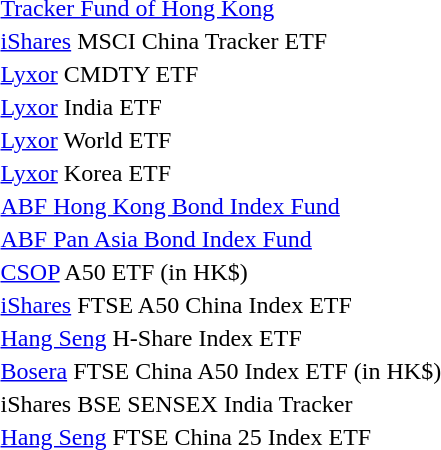<table>
<tr>
<td> <a href='#'>Tracker Fund of Hong Kong</a></td>
</tr>
<tr>
<td> <a href='#'>iShares</a> MSCI China Tracker ETF</td>
</tr>
<tr>
<td> <a href='#'>Lyxor</a> CMDTY ETF</td>
</tr>
<tr>
<td> <a href='#'>Lyxor</a> India ETF</td>
</tr>
<tr>
<td> <a href='#'>Lyxor</a> World ETF</td>
</tr>
<tr>
<td> <a href='#'>Lyxor</a> Korea ETF</td>
</tr>
<tr>
<td> <a href='#'>ABF Hong Kong Bond Index Fund</a></td>
</tr>
<tr>
<td> <a href='#'>ABF Pan Asia Bond Index Fund</a></td>
</tr>
<tr>
<td> <a href='#'>CSOP</a> A50 ETF (in HK$)</td>
</tr>
<tr>
<td> <a href='#'>iShares</a> FTSE A50 China Index ETF</td>
</tr>
<tr>
<td> <a href='#'>Hang Seng</a> H-Share Index ETF</td>
</tr>
<tr>
<td> <a href='#'>Bosera</a> FTSE China A50 Index ETF (in HK$)</td>
</tr>
<tr>
<td> iShares BSE SENSEX India Tracker</td>
</tr>
<tr>
<td> <a href='#'>Hang Seng</a> FTSE China 25 Index ETF</td>
</tr>
</table>
